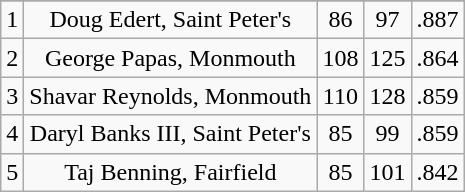<table class="wikitable sortable" style="text-align:center">
<tr>
</tr>
<tr>
<td>1</td>
<td>Doug Edert, Saint Peter's</td>
<td>86</td>
<td>97</td>
<td>.887</td>
</tr>
<tr>
<td>2</td>
<td>George Papas, Monmouth</td>
<td>108</td>
<td>125</td>
<td>.864</td>
</tr>
<tr>
<td>3</td>
<td>Shavar Reynolds, Monmouth</td>
<td>110</td>
<td>128</td>
<td>.859</td>
</tr>
<tr>
<td>4</td>
<td>Daryl Banks III, Saint Peter's</td>
<td>85</td>
<td>99</td>
<td>.859</td>
</tr>
<tr>
<td>5</td>
<td>Taj Benning, Fairfield</td>
<td>85</td>
<td>101</td>
<td>.842</td>
</tr>
</table>
